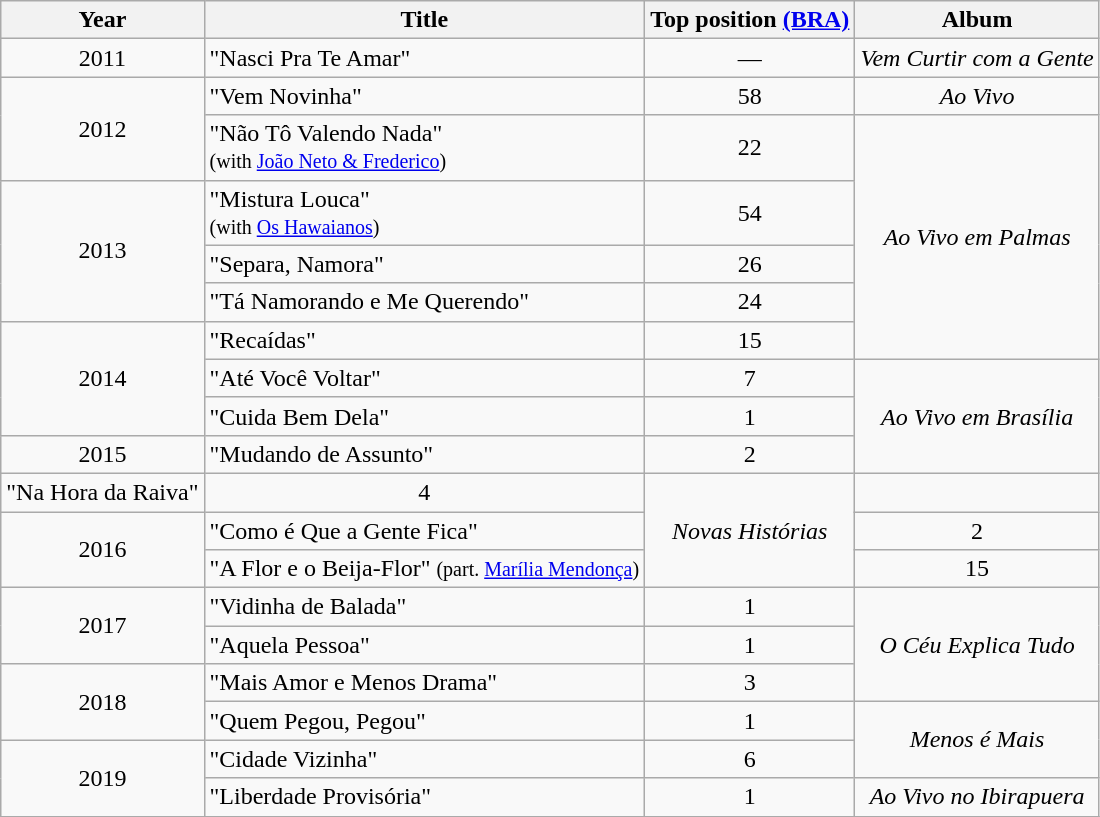<table class="wikitable">
<tr>
<th>Year</th>
<th>Title</th>
<th>Top position <a href='#'>(BRA)</a></th>
<th>Album</th>
</tr>
<tr>
<td align="center">2011</td>
<td align="left">"Nasci Pra Te Amar"</td>
<td align="center">—</td>
<td align="center" rowspan="1"><em>Vem Curtir com a Gente</em></td>
</tr>
<tr>
<td align="center" rowspan="2">2012</td>
<td align="left">"Vem Novinha"</td>
<td align="center">58</td>
<td align="center" rowspan="1"><em>Ao Vivo</em></td>
</tr>
<tr>
<td align="left">"Não Tô Valendo Nada" <br><small>(with <a href='#'>João Neto & Frederico</a>)</small></td>
<td align="center">22</td>
<td rowspan="5" align="center"><em>Ao Vivo em Palmas</em></td>
</tr>
<tr>
<td align="center" rowspan="3">2013</td>
<td align="left">"Mistura Louca" <br><small>(with <a href='#'>Os Hawaianos</a>)</small></td>
<td align="center">54</td>
</tr>
<tr>
<td align="left">"Separa, Namora"</td>
<td align="center">26</td>
</tr>
<tr>
<td align="left">"Tá Namorando e Me Querendo"</td>
<td align="center">24</td>
</tr>
<tr>
<td align="center" rowspan="3">2014</td>
<td align="left">"Recaídas"</td>
<td align="center">15</td>
</tr>
<tr>
<td align="left">"Até Você Voltar"</td>
<td align="center">7</td>
<td align="center" rowspan="3"><em>Ao Vivo em Brasília</em></td>
</tr>
<tr>
<td align="left">"Cuida Bem Dela"</td>
<td align="center">1</td>
</tr>
<tr>
<td align="center" rowspan="1"  rowspan=2>2015</td>
<td align="left">"Mudando de Assunto"</td>
<td align="center">2</td>
</tr>
<tr>
<td align="left">"Na Hora da Raiva"</td>
<td align="center">4</td>
<td align="center" rowspan="3"><em>Novas Histórias</em></td>
</tr>
<tr>
<td rowspan="2" align="center">2016</td>
<td align="left">"Como é Que a Gente Fica"</td>
<td align="center">2</td>
</tr>
<tr>
<td>"A Flor e o Beija-Flor" <small>(part. <a href='#'>Marília Mendonça</a>)</small></td>
<td align="center">15</td>
</tr>
<tr>
<td rowspan="2" align="center">2017</td>
<td>"Vidinha de Balada"</td>
<td align="center">1</td>
<td rowspan="3" align="center"><em>O Céu Explica Tudo</em></td>
</tr>
<tr>
<td>"Aquela Pessoa"</td>
<td align="center">1</td>
</tr>
<tr>
<td rowspan="2" align="center">2018</td>
<td>"Mais Amor e Menos Drama"</td>
<td align="center">3</td>
</tr>
<tr>
<td>"Quem Pegou, Pegou"</td>
<td align="center">1</td>
<td rowspan="2" align="center"><em>Menos é Mais</em></td>
</tr>
<tr>
<td rowspan="2" align="center">2019</td>
<td>"Cidade Vizinha"</td>
<td align="center">6</td>
</tr>
<tr>
<td>"Liberdade Provisória"</td>
<td align="center">1</td>
<td rowspan="1" align="center"><em>Ao Vivo no Ibirapuera</em></td>
</tr>
<tr>
</tr>
</table>
